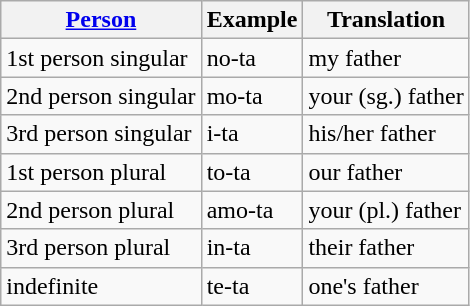<table class="wikitable">
<tr>
<th><a href='#'>Person</a></th>
<th>Example</th>
<th>Translation</th>
</tr>
<tr>
<td>1st person singular</td>
<td>no-ta</td>
<td>my father</td>
</tr>
<tr>
<td>2nd person singular</td>
<td>mo-ta</td>
<td>your (sg.) father</td>
</tr>
<tr>
<td>3rd person singular</td>
<td>i-ta</td>
<td>his/her father</td>
</tr>
<tr>
<td>1st person plural</td>
<td>to-ta</td>
<td>our father</td>
</tr>
<tr>
<td>2nd person plural</td>
<td>amo-ta</td>
<td>your (pl.) father</td>
</tr>
<tr>
<td>3rd person plural</td>
<td>in-ta</td>
<td>their father</td>
</tr>
<tr>
<td>indefinite</td>
<td>te-ta</td>
<td>one's father</td>
</tr>
</table>
